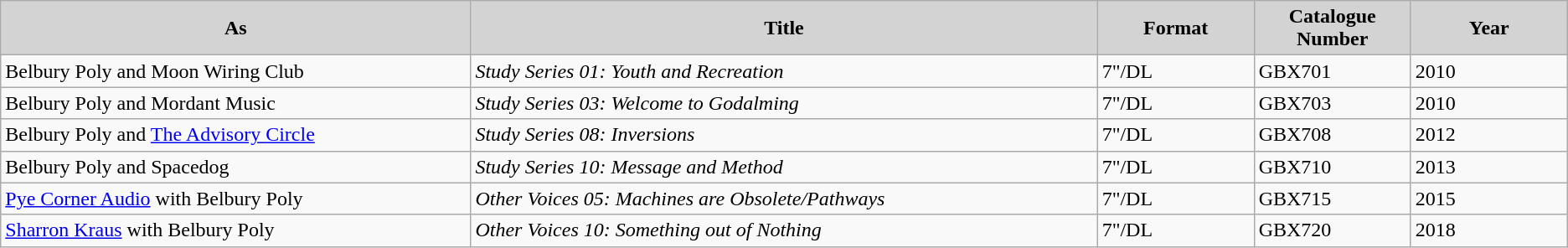<table class="wikitable">
<tr>
<th width=30% style="background:lightgray;">As</th>
<th width=40% style="background:lightgray;">Title</th>
<th width=10% style="background:lightgray;">Format</th>
<th width=10% style="background:lightgray;">Catalogue Number</th>
<th width=10% style="background:lightgray;">Year</th>
</tr>
<tr>
<td>Belbury Poly and Moon Wiring Club</td>
<td><em>Study Series 01: Youth and Recreation</em></td>
<td>7"/DL</td>
<td>GBX701</td>
<td>2010</td>
</tr>
<tr>
<td>Belbury Poly and Mordant Music</td>
<td><em>Study Series 03: Welcome to Godalming</em></td>
<td>7"/DL</td>
<td>GBX703</td>
<td>2010</td>
</tr>
<tr>
<td>Belbury Poly and <a href='#'>The Advisory Circle</a></td>
<td><em>Study Series 08: Inversions</em></td>
<td>7"/DL</td>
<td>GBX708</td>
<td>2012</td>
</tr>
<tr>
<td>Belbury Poly and Spacedog</td>
<td><em>Study Series 10: Message and Method</em></td>
<td>7"/DL</td>
<td>GBX710</td>
<td>2013</td>
</tr>
<tr>
<td><a href='#'>Pye Corner Audio</a> with Belbury Poly</td>
<td><em>Other Voices 05: Machines are Obsolete/Pathways</em></td>
<td>7"/DL</td>
<td>GBX715</td>
<td>2015</td>
</tr>
<tr>
<td><a href='#'>Sharron Kraus</a> with Belbury Poly</td>
<td><em>Other Voices 10: Something out of Nothing</em></td>
<td>7"/DL</td>
<td>GBX720</td>
<td>2018</td>
</tr>
</table>
